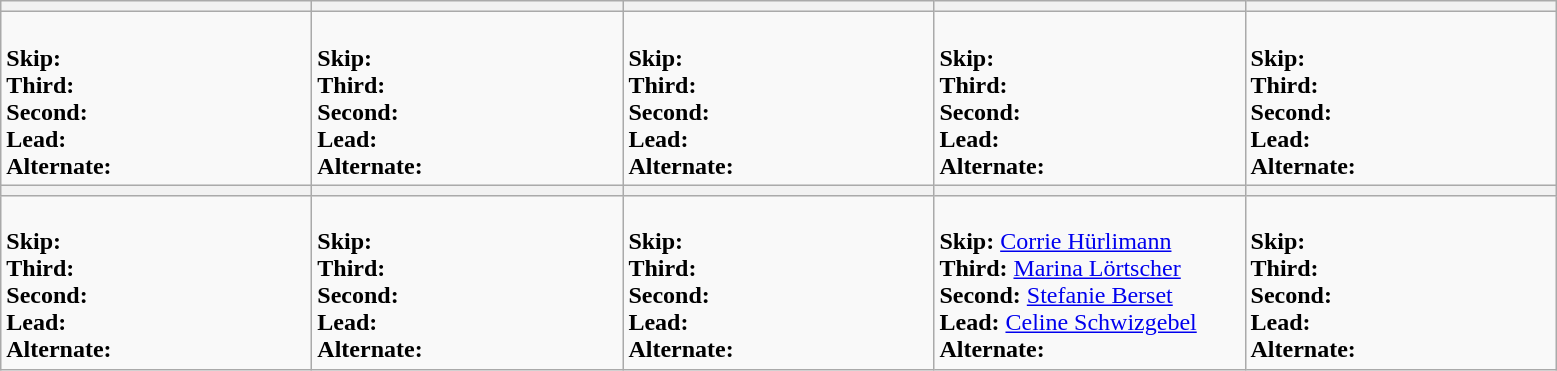<table class="wikitable">
<tr>
<th width=200></th>
<th width=200></th>
<th width=200></th>
<th width=200></th>
<th width=200></th>
</tr>
<tr>
<td><br><strong>Skip:</strong> <br>
<strong>Third:</strong> <br>
<strong>Second:</strong> <br>
<strong>Lead:</strong> <br>
<strong>Alternate:</strong></td>
<td><br><strong>Skip:</strong> <br>
<strong>Third:</strong> <br>
<strong>Second:</strong> <br>
<strong>Lead:</strong> <br>
<strong>Alternate:</strong></td>
<td><br><strong>Skip:</strong> <br>
<strong>Third:</strong> <br>
<strong>Second:</strong> <br>
<strong>Lead:</strong> <br>
<strong>Alternate:</strong></td>
<td><br><strong>Skip:</strong> <br>
<strong>Third:</strong> <br>
<strong>Second:</strong> <br>
<strong>Lead:</strong> <br>
<strong>Alternate:</strong></td>
<td><br><strong>Skip:</strong> <br>
<strong>Third:</strong> <br>
<strong>Second:</strong> <br>
<strong>Lead:</strong> <br>
<strong>Alternate:</strong></td>
</tr>
<tr>
<th width=200></th>
<th width=200></th>
<th width=200></th>
<th width=200></th>
<th width=200></th>
</tr>
<tr>
<td><br><strong>Skip:</strong> <br>
<strong>Third:</strong> <br>
<strong>Second:</strong> <br>
<strong>Lead:</strong> <br>
<strong>Alternate:</strong></td>
<td><br><strong>Skip:</strong> <br>
<strong>Third:</strong> <br>
<strong>Second:</strong> <br>
<strong>Lead:</strong> <br>
<strong>Alternate:</strong></td>
<td><br><strong>Skip:</strong> <br>
<strong>Third:</strong> <br>
<strong>Second:</strong> <br>
<strong>Lead:</strong> <br>
<strong>Alternate:</strong></td>
<td><br><strong>Skip:</strong> <a href='#'>Corrie Hürlimann</a><br>
<strong>Third:</strong> <a href='#'>Marina Lörtscher</a><br>
<strong>Second:</strong> <a href='#'>Stefanie Berset</a><br>
<strong>Lead:</strong> <a href='#'>Celine Schwizgebel</a><br>
<strong>Alternate:</strong></td>
<td><br><strong>Skip:</strong> <br>
<strong>Third:</strong> <br>
<strong>Second:</strong> <br>
<strong>Lead:</strong> <br>
<strong>Alternate:</strong></td>
</tr>
</table>
